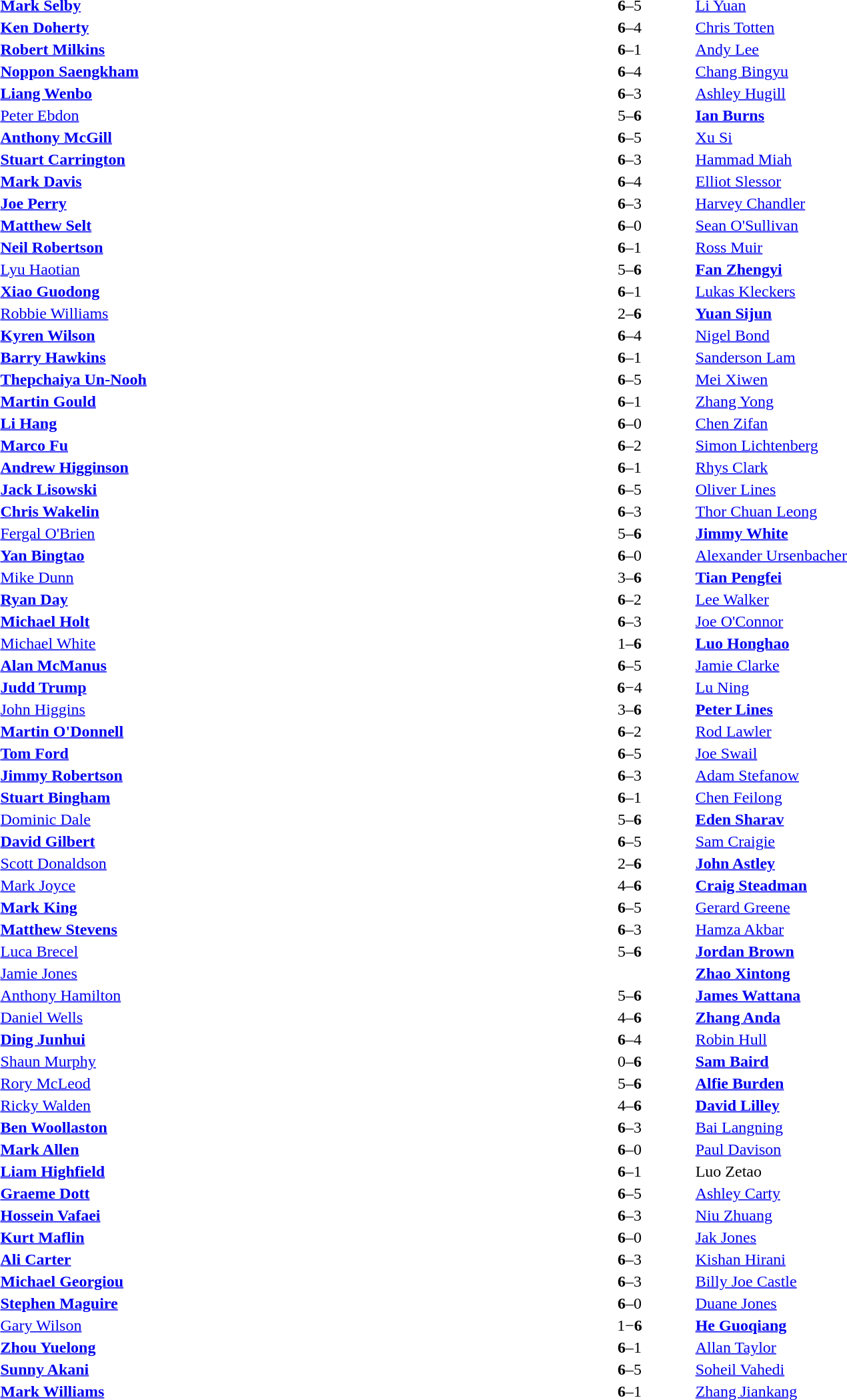<table width="100%">
<tr>
<td width=45%> <strong><a href='#'>Mark Selby</a></strong></td>
<td width=10% align="center"><strong>6</strong>–5</td>
<td width=45%> <a href='#'>Li Yuan</a></td>
</tr>
<tr>
<td> <strong><a href='#'>Ken Doherty</a></strong></td>
<td align="center"><strong>6</strong>–4</td>
<td> <a href='#'>Chris Totten</a></td>
</tr>
<tr>
<td> <strong><a href='#'>Robert Milkins</a></strong></td>
<td align="center"><strong>6</strong>–1</td>
<td> <a href='#'>Andy Lee</a></td>
</tr>
<tr>
<td> <strong><a href='#'>Noppon Saengkham</a></strong></td>
<td align="center"><strong>6</strong>–4</td>
<td> <a href='#'>Chang Bingyu</a></td>
</tr>
<tr>
<td> <strong><a href='#'>Liang Wenbo</a></strong></td>
<td align="center"><strong>6</strong>–3</td>
<td> <a href='#'>Ashley Hugill</a></td>
</tr>
<tr>
<td> <a href='#'>Peter Ebdon</a></td>
<td align="center">5–<strong>6</strong></td>
<td> <strong><a href='#'>Ian Burns</a></strong></td>
</tr>
<tr>
<td> <strong><a href='#'>Anthony McGill</a></strong></td>
<td align="center"><strong>6</strong>–5</td>
<td> <a href='#'>Xu Si</a></td>
</tr>
<tr>
<td> <strong><a href='#'>Stuart Carrington</a></strong></td>
<td align="center"><strong>6</strong>–3</td>
<td> <a href='#'>Hammad Miah</a></td>
</tr>
<tr>
<td> <strong><a href='#'>Mark Davis</a></strong></td>
<td align="center"><strong>6</strong>–4</td>
<td> <a href='#'>Elliot Slessor</a></td>
</tr>
<tr>
<td> <strong><a href='#'>Joe Perry</a></strong></td>
<td align="center"><strong>6</strong>–3</td>
<td> <a href='#'>Harvey Chandler</a></td>
</tr>
<tr>
<td> <strong><a href='#'>Matthew Selt</a></strong></td>
<td align="center"><strong>6</strong>–0</td>
<td> <a href='#'>Sean O'Sullivan</a></td>
</tr>
<tr>
<td> <strong><a href='#'>Neil Robertson</a></strong></td>
<td align="center"><strong>6</strong>–1</td>
<td> <a href='#'>Ross Muir</a></td>
</tr>
<tr>
<td> <a href='#'>Lyu Haotian</a></td>
<td align="center">5–<strong>6</strong></td>
<td> <strong><a href='#'>Fan Zhengyi</a></strong></td>
</tr>
<tr>
<td> <strong><a href='#'>Xiao Guodong</a></strong></td>
<td align="center"><strong>6</strong>–1</td>
<td> <a href='#'>Lukas Kleckers</a></td>
</tr>
<tr>
<td> <a href='#'>Robbie Williams</a></td>
<td align="center">2–<strong>6</strong></td>
<td> <strong><a href='#'>Yuan Sijun</a></strong></td>
</tr>
<tr>
<td> <strong><a href='#'>Kyren Wilson</a></strong></td>
<td align="center"><strong>6</strong>–4</td>
<td> <a href='#'>Nigel Bond</a></td>
</tr>
<tr>
<td> <strong><a href='#'>Barry Hawkins</a></strong></td>
<td align="center"><strong>6</strong>–1</td>
<td> <a href='#'>Sanderson Lam</a></td>
</tr>
<tr>
<td> <strong><a href='#'>Thepchaiya Un-Nooh</a></strong></td>
<td align="center"><strong>6</strong>–5</td>
<td> <a href='#'>Mei Xiwen</a></td>
</tr>
<tr>
<td> <strong><a href='#'>Martin Gould</a></strong></td>
<td align="center"><strong>6</strong>–1</td>
<td> <a href='#'>Zhang Yong</a></td>
</tr>
<tr>
<td> <strong><a href='#'>Li Hang</a></strong></td>
<td align="center"><strong>6</strong>–0</td>
<td> <a href='#'>Chen Zifan</a></td>
</tr>
<tr>
<td> <strong><a href='#'>Marco Fu</a></strong></td>
<td align="center"><strong>6</strong>–2</td>
<td> <a href='#'>Simon Lichtenberg</a></td>
</tr>
<tr>
<td> <strong><a href='#'>Andrew Higginson</a></strong></td>
<td align="center"><strong>6</strong>–1</td>
<td> <a href='#'>Rhys Clark</a></td>
</tr>
<tr>
<td> <strong><a href='#'>Jack Lisowski</a></strong></td>
<td align="center"><strong>6</strong>–5</td>
<td> <a href='#'>Oliver Lines</a></td>
</tr>
<tr>
<td> <strong><a href='#'>Chris Wakelin</a></strong></td>
<td align="center"><strong>6</strong>–3</td>
<td> <a href='#'>Thor Chuan Leong</a></td>
</tr>
<tr>
<td> <a href='#'>Fergal O'Brien</a></td>
<td align="center">5–<strong>6</strong></td>
<td> <strong><a href='#'>Jimmy White</a></strong></td>
</tr>
<tr>
<td> <strong><a href='#'>Yan Bingtao</a></strong></td>
<td align="center"><strong>6</strong>–0</td>
<td> <a href='#'>Alexander Ursenbacher</a></td>
</tr>
<tr>
<td> <a href='#'>Mike Dunn</a></td>
<td align="center">3–<strong>6</strong></td>
<td> <strong><a href='#'>Tian Pengfei</a></strong></td>
</tr>
<tr>
<td> <strong><a href='#'>Ryan Day</a></strong></td>
<td align="center"><strong>6</strong>–2</td>
<td> <a href='#'>Lee Walker</a></td>
</tr>
<tr>
<td> <strong><a href='#'>Michael Holt</a></strong></td>
<td align="center"><strong>6</strong>–3</td>
<td> <a href='#'>Joe O'Connor</a></td>
</tr>
<tr>
<td> <a href='#'>Michael White</a></td>
<td align="center">1–<strong>6</strong></td>
<td> <strong><a href='#'>Luo Honghao</a></strong></td>
</tr>
<tr>
<td> <strong><a href='#'>Alan McManus</a></strong></td>
<td align="center"><strong>6</strong>–5</td>
<td> <a href='#'>Jamie Clarke</a></td>
</tr>
<tr>
<td> <strong><a href='#'>Judd Trump</a></strong></td>
<td align="center"><strong>6</strong>−4</td>
<td> <a href='#'>Lu Ning</a></td>
</tr>
<tr>
<td> <a href='#'>John Higgins</a></td>
<td align="center">3–<strong>6</strong></td>
<td> <strong><a href='#'>Peter Lines</a></strong></td>
</tr>
<tr>
<td> <strong><a href='#'>Martin O'Donnell</a></strong></td>
<td align="center"><strong>6</strong>–2</td>
<td> <a href='#'>Rod Lawler</a></td>
</tr>
<tr>
<td> <strong><a href='#'>Tom Ford</a></strong></td>
<td align="center"><strong>6</strong>–5</td>
<td> <a href='#'>Joe Swail</a></td>
</tr>
<tr>
<td> <strong><a href='#'>Jimmy Robertson</a></strong></td>
<td align="center"><strong>6</strong>–3</td>
<td> <a href='#'>Adam Stefanow</a></td>
</tr>
<tr>
<td> <strong><a href='#'>Stuart Bingham</a></strong></td>
<td align="center"><strong>6</strong>–1</td>
<td> <a href='#'>Chen Feilong</a></td>
</tr>
<tr>
<td> <a href='#'>Dominic Dale</a></td>
<td align="center">5–<strong>6</strong></td>
<td> <strong><a href='#'>Eden Sharav</a></strong></td>
</tr>
<tr>
<td> <strong><a href='#'>David Gilbert</a></strong></td>
<td align="center"><strong>6</strong>–5</td>
<td> <a href='#'>Sam Craigie</a></td>
</tr>
<tr>
<td> <a href='#'>Scott Donaldson</a></td>
<td align="center">2–<strong>6</strong></td>
<td> <strong><a href='#'>John Astley</a></strong></td>
</tr>
<tr>
<td> <a href='#'>Mark Joyce</a></td>
<td align="center">4–<strong>6</strong></td>
<td> <strong><a href='#'>Craig Steadman</a></strong></td>
</tr>
<tr>
<td> <strong><a href='#'>Mark King</a></strong></td>
<td align="center"><strong>6</strong>–5</td>
<td> <a href='#'>Gerard Greene</a></td>
</tr>
<tr>
<td> <strong><a href='#'>Matthew Stevens</a></strong></td>
<td align="center"><strong>6</strong>–3</td>
<td> <a href='#'>Hamza Akbar</a></td>
</tr>
<tr>
<td> <a href='#'>Luca Brecel</a></td>
<td align="center">5–<strong>6</strong></td>
<td> <strong><a href='#'>Jordan Brown</a></strong></td>
</tr>
<tr>
<td> <a href='#'>Jamie Jones</a></td>
<td align="center"></td>
<td> <strong><a href='#'>Zhao Xintong</a></strong></td>
</tr>
<tr>
<td> <a href='#'>Anthony Hamilton</a></td>
<td align="center">5–<strong>6</strong></td>
<td> <strong><a href='#'>James Wattana</a></strong></td>
</tr>
<tr>
<td> <a href='#'>Daniel Wells</a></td>
<td align="center">4–<strong>6</strong></td>
<td> <strong><a href='#'>Zhang Anda</a></strong></td>
</tr>
<tr>
<td> <strong><a href='#'>Ding Junhui</a></strong></td>
<td align="center"><strong>6</strong>–4</td>
<td> <a href='#'>Robin Hull</a></td>
</tr>
<tr>
<td> <a href='#'>Shaun Murphy</a></td>
<td align="center">0–<strong>6</strong></td>
<td> <strong><a href='#'>Sam Baird</a></strong></td>
</tr>
<tr>
<td> <a href='#'>Rory McLeod</a></td>
<td align="center">5–<strong>6</strong></td>
<td> <strong><a href='#'>Alfie Burden</a></strong></td>
</tr>
<tr>
<td> <a href='#'>Ricky Walden</a></td>
<td align="center">4–<strong>6</strong></td>
<td> <strong><a href='#'>David Lilley</a></strong></td>
</tr>
<tr>
<td> <strong><a href='#'>Ben Woollaston</a></strong></td>
<td align="center"><strong>6</strong>–3</td>
<td> <a href='#'>Bai Langning</a></td>
</tr>
<tr>
<td> <strong><a href='#'>Mark Allen</a></strong></td>
<td align="center"><strong>6</strong>–0</td>
<td> <a href='#'>Paul Davison</a></td>
</tr>
<tr>
<td> <strong><a href='#'>Liam Highfield</a></strong></td>
<td align="center"><strong>6</strong>–1</td>
<td> Luo Zetao</td>
</tr>
<tr>
<td> <strong><a href='#'>Graeme Dott</a></strong></td>
<td align="center"><strong>6</strong>–5</td>
<td> <a href='#'>Ashley Carty</a></td>
</tr>
<tr>
<td> <strong><a href='#'>Hossein Vafaei</a></strong></td>
<td align="center"><strong>6</strong>–3</td>
<td> <a href='#'>Niu Zhuang</a></td>
</tr>
<tr>
<td> <strong><a href='#'>Kurt Maflin</a></strong></td>
<td align="center"><strong>6</strong>–0</td>
<td> <a href='#'>Jak Jones</a></td>
</tr>
<tr>
<td> <strong><a href='#'>Ali Carter</a></strong></td>
<td align="center"><strong>6</strong>–3</td>
<td> <a href='#'>Kishan Hirani</a></td>
</tr>
<tr>
<td> <strong><a href='#'>Michael Georgiou</a></strong></td>
<td align="center"><strong>6</strong>–3</td>
<td> <a href='#'>Billy Joe Castle</a></td>
</tr>
<tr>
<td> <strong><a href='#'>Stephen Maguire</a></strong></td>
<td align="center"><strong>6</strong>–0</td>
<td> <a href='#'>Duane Jones</a></td>
</tr>
<tr>
<td> <a href='#'>Gary Wilson</a></td>
<td align="center">1−<strong>6</strong></td>
<td> <strong><a href='#'>He Guoqiang</a></strong></td>
</tr>
<tr>
<td> <strong><a href='#'>Zhou Yuelong</a></strong></td>
<td align="center"><strong>6</strong>–1</td>
<td> <a href='#'>Allan Taylor</a></td>
</tr>
<tr>
<td> <strong><a href='#'>Sunny Akani</a></strong></td>
<td align="center"><strong>6</strong>–5</td>
<td> <a href='#'>Soheil Vahedi</a></td>
</tr>
<tr>
<td> <strong><a href='#'>Mark Williams</a></strong></td>
<td align="center"><strong>6</strong>–1</td>
<td> <a href='#'>Zhang Jiankang</a></td>
</tr>
</table>
